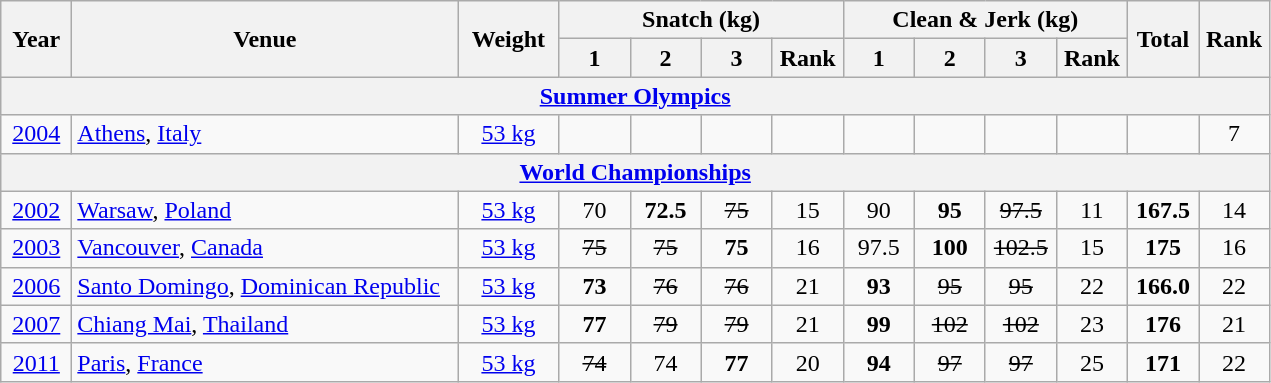<table class = "wikitable" style="text-align:center;">
<tr>
<th rowspan="2" style="width:40px;">Year</th>
<th rowspan="2" style="width:250px;">Venue</th>
<th rowspan="2" style="width:60px;">Weight</th>
<th colspan=4>Snatch (kg)</th>
<th colspan=4>Clean & Jerk (kg)</th>
<th rowspan="2" style="width:40px;">Total</th>
<th rowspan="2" style="width:40px;">Rank</th>
</tr>
<tr>
<th width=40>1</th>
<th width=40>2</th>
<th width=40>3</th>
<th width=40>Rank</th>
<th width=40>1</th>
<th width=40>2</th>
<th width=40>3</th>
<th width=40>Rank</th>
</tr>
<tr>
<th colspan=13><a href='#'>Summer Olympics</a></th>
</tr>
<tr>
<td><a href='#'>2004</a></td>
<td align=left> <a href='#'>Athens</a>, <a href='#'>Italy</a></td>
<td><a href='#'>53 kg</a></td>
<td></td>
<td></td>
<td></td>
<td></td>
<td></td>
<td></td>
<td></td>
<td></td>
<td></td>
<td>7</td>
</tr>
<tr>
<th colspan=13><a href='#'>World Championships</a></th>
</tr>
<tr>
<td><a href='#'>2002</a></td>
<td style="text-align:left;"> <a href='#'>Warsaw</a>, <a href='#'>Poland</a></td>
<td><a href='#'>53 kg</a></td>
<td>70</td>
<td><strong>72.5</strong></td>
<td><s>75</s></td>
<td>15</td>
<td>90</td>
<td><strong>95</strong></td>
<td><s>97.5</s></td>
<td>11</td>
<td><strong>167.5</strong></td>
<td>14</td>
</tr>
<tr>
<td><a href='#'>2003</a></td>
<td style="text-align:left;"> <a href='#'>Vancouver</a>, <a href='#'>Canada</a></td>
<td><a href='#'>53 kg</a></td>
<td><s>75</s></td>
<td><s>75</s></td>
<td><strong>75</strong></td>
<td>16</td>
<td>97.5</td>
<td><strong>100</strong></td>
<td><s>102.5</s></td>
<td>15</td>
<td><strong>175</strong></td>
<td>16</td>
</tr>
<tr>
<td><a href='#'>2006</a></td>
<td style="text-align:left;"> <a href='#'>Santo Domingo</a>, <a href='#'>Dominican Republic</a></td>
<td><a href='#'>53 kg</a></td>
<td><strong>73</strong></td>
<td><s> 76</s></td>
<td><s> 76</s></td>
<td>21</td>
<td><strong>93</strong></td>
<td><s> 95</s></td>
<td><s> 95</s></td>
<td>22</td>
<td><strong>166.0</strong></td>
<td>22</td>
</tr>
<tr>
<td><a href='#'>2007</a></td>
<td style="text-align:left;"> <a href='#'>Chiang Mai</a>, <a href='#'>Thailand</a></td>
<td><a href='#'>53 kg</a></td>
<td><strong>77</strong></td>
<td><s> 79</s></td>
<td><s> 79</s></td>
<td>21</td>
<td><strong>99</strong></td>
<td><s>102</s></td>
<td><s>102</s></td>
<td>23</td>
<td><strong>176</strong></td>
<td>21</td>
</tr>
<tr>
<td><a href='#'>2011</a></td>
<td align=left> <a href='#'>Paris</a>, <a href='#'>France</a></td>
<td><a href='#'>53 kg</a></td>
<td><s> 74</s></td>
<td>74</td>
<td><strong>77</strong></td>
<td>20</td>
<td><strong>94</strong></td>
<td><s> 97</s></td>
<td><s> 97</s></td>
<td>25</td>
<td><strong>171</strong></td>
<td>22</td>
</tr>
</table>
